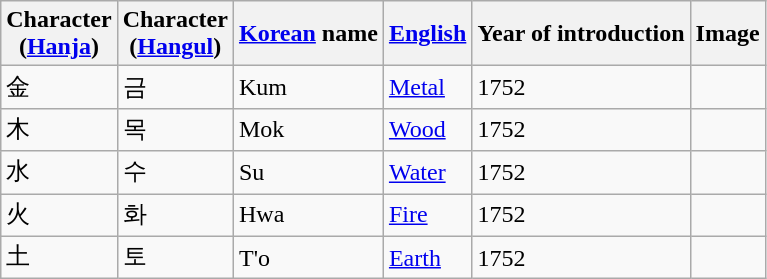<table class="wikitable">
<tr>
<th>Character <br>(<a href='#'>Hanja</a>)</th>
<th>Character <br>(<a href='#'>Hangul</a>)</th>
<th><a href='#'>Korean</a> name</th>
<th><a href='#'>English</a></th>
<th>Year of introduction</th>
<th>Image</th>
</tr>
<tr>
<td>金</td>
<td>금</td>
<td>Kum</td>
<td><a href='#'>Metal</a></td>
<td>1752</td>
<td></td>
</tr>
<tr>
<td>木</td>
<td>목</td>
<td>Mok</td>
<td><a href='#'>Wood</a></td>
<td>1752</td>
<td></td>
</tr>
<tr>
<td>水</td>
<td>수</td>
<td>Su</td>
<td><a href='#'>Water</a></td>
<td>1752</td>
<td></td>
</tr>
<tr>
<td>火</td>
<td>화</td>
<td>Hwa</td>
<td><a href='#'>Fire</a></td>
<td>1752</td>
<td></td>
</tr>
<tr>
<td>土</td>
<td>토</td>
<td>T'o</td>
<td><a href='#'>Earth</a></td>
<td>1752</td>
<td></td>
</tr>
</table>
